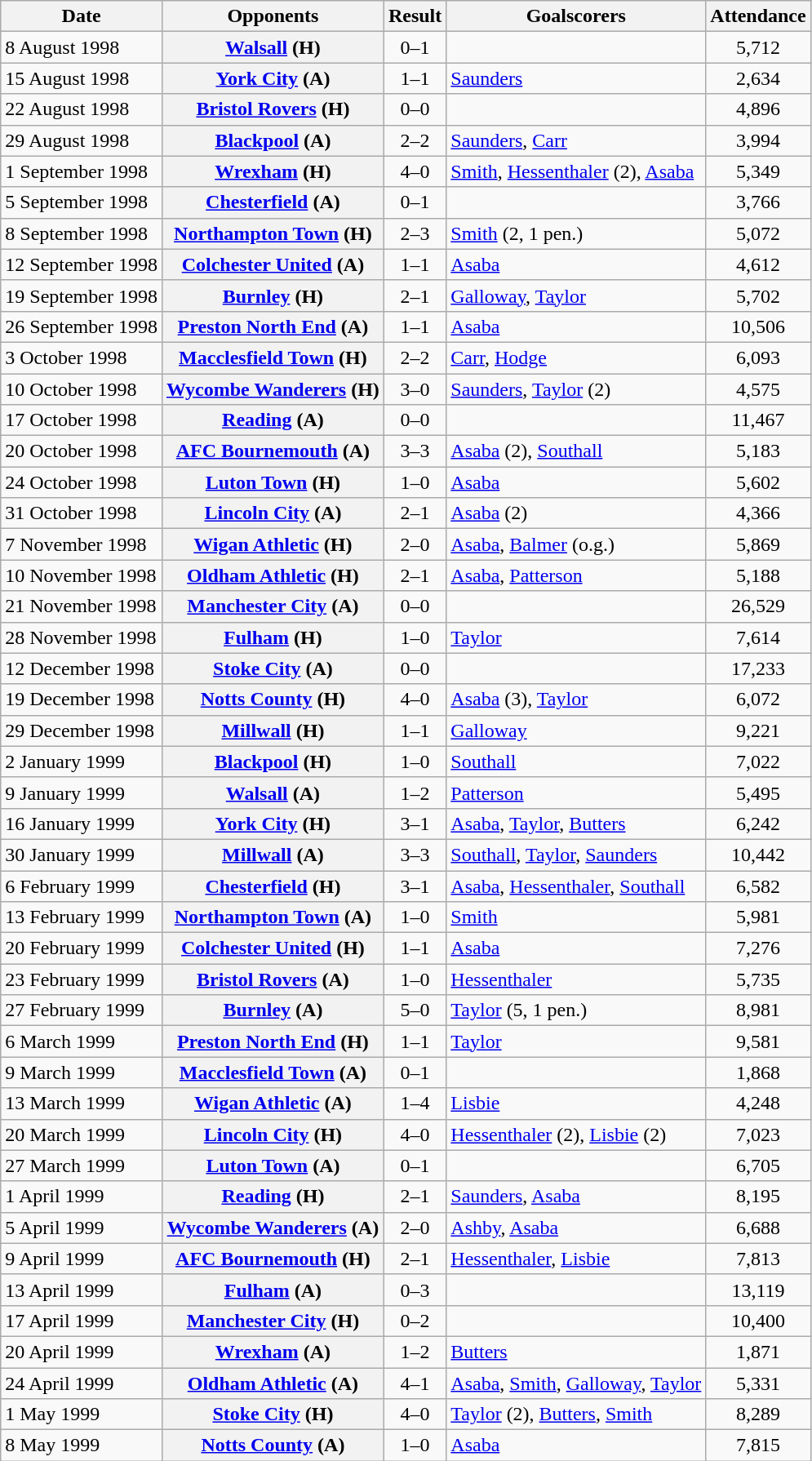<table class="wikitable plainrowheaders sortable">
<tr>
<th scope=col>Date</th>
<th scope=col>Opponents</th>
<th scope=col>Result</th>
<th scope=col class=unsortable>Goalscorers</th>
<th scope=col>Attendance</th>
</tr>
<tr>
<td>8 August 1998</td>
<th scope=row><a href='#'>Walsall</a> (H)</th>
<td align=center>0–1</td>
<td></td>
<td align=center>5,712</td>
</tr>
<tr>
<td>15 August 1998</td>
<th scope=row><a href='#'>York City</a> (A)</th>
<td align=center>1–1</td>
<td><a href='#'>Saunders</a></td>
<td align=center>2,634</td>
</tr>
<tr>
<td>22 August 1998</td>
<th scope=row><a href='#'>Bristol Rovers</a> (H)</th>
<td align=center>0–0</td>
<td></td>
<td align=center>4,896</td>
</tr>
<tr>
<td>29 August 1998</td>
<th scope=row><a href='#'>Blackpool</a> (A)</th>
<td align=center>2–2</td>
<td><a href='#'>Saunders</a>, <a href='#'>Carr</a></td>
<td align=center>3,994</td>
</tr>
<tr>
<td>1 September 1998</td>
<th scope=row><a href='#'>Wrexham</a> (H)</th>
<td align=center>4–0</td>
<td><a href='#'>Smith</a>, <a href='#'>Hessenthaler</a> (2), <a href='#'>Asaba</a></td>
<td align=center>5,349</td>
</tr>
<tr>
<td>5 September 1998</td>
<th scope=row><a href='#'>Chesterfield</a> (A)</th>
<td align=center>0–1</td>
<td></td>
<td align=center>3,766</td>
</tr>
<tr>
<td>8 September 1998</td>
<th scope=row><a href='#'>Northampton Town</a> (H)</th>
<td align=center>2–3</td>
<td><a href='#'>Smith</a> (2, 1 pen.)</td>
<td align=center>5,072</td>
</tr>
<tr>
<td>12 September 1998</td>
<th scope=row><a href='#'>Colchester United</a> (A)</th>
<td align=center>1–1</td>
<td><a href='#'>Asaba</a></td>
<td align=center>4,612</td>
</tr>
<tr>
<td>19 September 1998</td>
<th scope=row><a href='#'>Burnley</a> (H)</th>
<td align=center>2–1</td>
<td><a href='#'>Galloway</a>, <a href='#'>Taylor</a></td>
<td align=center>5,702</td>
</tr>
<tr>
<td>26 September 1998</td>
<th scope=row><a href='#'>Preston North End</a> (A)</th>
<td align=center>1–1</td>
<td><a href='#'>Asaba</a></td>
<td align=center>10,506</td>
</tr>
<tr>
<td>3 October 1998</td>
<th scope=row><a href='#'>Macclesfield Town</a> (H)</th>
<td align=center>2–2</td>
<td><a href='#'>Carr</a>, <a href='#'>Hodge</a></td>
<td align=center>6,093</td>
</tr>
<tr>
<td>10 October 1998</td>
<th scope=row><a href='#'>Wycombe Wanderers</a> (H)</th>
<td align=center>3–0</td>
<td><a href='#'>Saunders</a>, <a href='#'>Taylor</a> (2)</td>
<td align=center>4,575</td>
</tr>
<tr>
<td>17 October 1998</td>
<th scope=row><a href='#'>Reading</a> (A)</th>
<td align=center>0–0</td>
<td></td>
<td align=center>11,467</td>
</tr>
<tr>
<td>20 October 1998</td>
<th scope=row><a href='#'>AFC Bournemouth</a> (A)</th>
<td align=center>3–3</td>
<td><a href='#'>Asaba</a> (2), <a href='#'>Southall</a></td>
<td align=center>5,183</td>
</tr>
<tr>
<td>24 October 1998</td>
<th scope=row><a href='#'>Luton Town</a> (H)</th>
<td align=center>1–0</td>
<td><a href='#'>Asaba</a></td>
<td align=center>5,602</td>
</tr>
<tr>
<td>31 October 1998</td>
<th scope=row><a href='#'>Lincoln City</a> (A)</th>
<td align=center>2–1</td>
<td><a href='#'>Asaba</a> (2)</td>
<td align=center>4,366</td>
</tr>
<tr>
<td>7 November 1998</td>
<th scope=row><a href='#'>Wigan Athletic</a> (H)</th>
<td align=center>2–0</td>
<td><a href='#'>Asaba</a>, <a href='#'>Balmer</a> (o.g.)</td>
<td align=center>5,869</td>
</tr>
<tr>
<td>10 November 1998</td>
<th scope=row><a href='#'>Oldham Athletic</a> (H)</th>
<td align=center>2–1</td>
<td><a href='#'>Asaba</a>, <a href='#'>Patterson</a></td>
<td align=center>5,188</td>
</tr>
<tr>
<td>21 November 1998</td>
<th scope=row><a href='#'>Manchester City</a> (A)</th>
<td align=center>0–0</td>
<td></td>
<td align=center>26,529</td>
</tr>
<tr>
<td>28 November 1998</td>
<th scope=row><a href='#'>Fulham</a> (H)</th>
<td align=center>1–0</td>
<td><a href='#'>Taylor</a></td>
<td align=center>7,614</td>
</tr>
<tr>
<td>12 December 1998</td>
<th scope=row><a href='#'>Stoke City</a> (A)</th>
<td align=center>0–0</td>
<td></td>
<td align=center>17,233</td>
</tr>
<tr>
<td>19 December 1998</td>
<th scope=row><a href='#'>Notts County</a> (H)</th>
<td align=center>4–0</td>
<td><a href='#'>Asaba</a> (3), <a href='#'>Taylor</a></td>
<td align=center>6,072</td>
</tr>
<tr>
<td>29 December 1998</td>
<th scope=row><a href='#'>Millwall</a> (H)</th>
<td align=center>1–1</td>
<td><a href='#'>Galloway</a></td>
<td align=center>9,221</td>
</tr>
<tr>
<td>2 January 1999</td>
<th scope=row><a href='#'>Blackpool</a> (H)</th>
<td align=center>1–0</td>
<td><a href='#'>Southall</a></td>
<td align=center>7,022</td>
</tr>
<tr>
<td>9 January 1999</td>
<th scope=row><a href='#'>Walsall</a> (A)</th>
<td align=center>1–2</td>
<td><a href='#'>Patterson</a></td>
<td align=center>5,495</td>
</tr>
<tr>
<td>16 January 1999</td>
<th scope=row><a href='#'>York City</a> (H)</th>
<td align=center>3–1</td>
<td><a href='#'>Asaba</a>, <a href='#'>Taylor</a>, <a href='#'>Butters</a></td>
<td align=center>6,242</td>
</tr>
<tr>
<td>30 January 1999</td>
<th scope=row><a href='#'>Millwall</a> (A)</th>
<td align=center>3–3</td>
<td><a href='#'>Southall</a>, <a href='#'>Taylor</a>, <a href='#'>Saunders</a></td>
<td align=center>10,442</td>
</tr>
<tr>
<td>6 February 1999</td>
<th scope=row><a href='#'>Chesterfield</a> (H)</th>
<td align=center>3–1</td>
<td><a href='#'>Asaba</a>, <a href='#'>Hessenthaler</a>, <a href='#'>Southall</a></td>
<td align=center>6,582</td>
</tr>
<tr>
<td>13 February 1999</td>
<th scope=row><a href='#'>Northampton Town</a> (A)</th>
<td align=center>1–0</td>
<td><a href='#'>Smith</a></td>
<td align=center>5,981</td>
</tr>
<tr>
<td>20 February 1999</td>
<th scope=row><a href='#'>Colchester United</a> (H)</th>
<td align=center>1–1</td>
<td><a href='#'>Asaba</a></td>
<td align=center>7,276</td>
</tr>
<tr>
<td>23 February 1999</td>
<th scope=row><a href='#'>Bristol Rovers</a> (A)</th>
<td align=center>1–0</td>
<td><a href='#'>Hessenthaler</a></td>
<td align=center>5,735</td>
</tr>
<tr>
<td>27 February 1999</td>
<th scope=row><a href='#'>Burnley</a> (A)</th>
<td align=center>5–0</td>
<td><a href='#'>Taylor</a> (5, 1 pen.)</td>
<td align=center>8,981</td>
</tr>
<tr>
<td>6 March 1999</td>
<th scope=row><a href='#'>Preston North End</a> (H)</th>
<td align=center>1–1</td>
<td><a href='#'>Taylor</a></td>
<td align=center>9,581</td>
</tr>
<tr>
<td>9 March 1999</td>
<th scope=row><a href='#'>Macclesfield Town</a> (A)</th>
<td align=center>0–1</td>
<td></td>
<td align=center>1,868</td>
</tr>
<tr>
<td>13 March 1999</td>
<th scope=row><a href='#'>Wigan Athletic</a> (A)</th>
<td align=center>1–4</td>
<td><a href='#'>Lisbie</a></td>
<td align=center>4,248</td>
</tr>
<tr>
<td>20 March 1999</td>
<th scope=row><a href='#'>Lincoln City</a> (H)</th>
<td align=center>4–0</td>
<td><a href='#'>Hessenthaler</a> (2), <a href='#'>Lisbie</a> (2)</td>
<td align=center>7,023</td>
</tr>
<tr>
<td>27 March 1999</td>
<th scope=row><a href='#'>Luton Town</a> (A)</th>
<td align=center>0–1</td>
<td></td>
<td align=center>6,705</td>
</tr>
<tr>
<td>1 April 1999</td>
<th scope=row><a href='#'>Reading</a> (H)</th>
<td align=center>2–1</td>
<td><a href='#'>Saunders</a>, <a href='#'>Asaba</a></td>
<td align=center>8,195</td>
</tr>
<tr>
<td>5 April 1999</td>
<th scope=row><a href='#'>Wycombe Wanderers</a> (A)</th>
<td align=center>2–0</td>
<td><a href='#'>Ashby</a>, <a href='#'>Asaba</a></td>
<td align=center>6,688</td>
</tr>
<tr>
<td>9 April 1999</td>
<th scope=row><a href='#'>AFC Bournemouth</a> (H)</th>
<td align=center>2–1</td>
<td><a href='#'>Hessenthaler</a>, <a href='#'>Lisbie</a></td>
<td align=center>7,813</td>
</tr>
<tr>
<td>13 April 1999</td>
<th scope=row><a href='#'>Fulham</a> (A)</th>
<td align=center>0–3</td>
<td></td>
<td align=center>13,119</td>
</tr>
<tr>
<td>17 April 1999</td>
<th scope=row><a href='#'>Manchester City</a> (H)</th>
<td align=center>0–2</td>
<td></td>
<td align=center>10,400</td>
</tr>
<tr>
<td>20 April 1999</td>
<th scope=row><a href='#'>Wrexham</a> (A)</th>
<td align=center>1–2</td>
<td><a href='#'>Butters</a></td>
<td align=center>1,871</td>
</tr>
<tr>
<td>24 April 1999</td>
<th scope=row><a href='#'>Oldham Athletic</a> (A)</th>
<td align=center>4–1</td>
<td><a href='#'>Asaba</a>, <a href='#'>Smith</a>, <a href='#'>Galloway</a>, <a href='#'>Taylor</a></td>
<td align=center>5,331</td>
</tr>
<tr>
<td>1 May 1999</td>
<th scope=row><a href='#'>Stoke City</a> (H)</th>
<td align=center>4–0</td>
<td><a href='#'>Taylor</a> (2), <a href='#'>Butters</a>, <a href='#'>Smith</a></td>
<td align=center>8,289</td>
</tr>
<tr>
<td>8 May 1999</td>
<th scope=row><a href='#'>Notts County</a> (A)</th>
<td align=center>1–0</td>
<td><a href='#'>Asaba</a></td>
<td align=center>7,815</td>
</tr>
</table>
